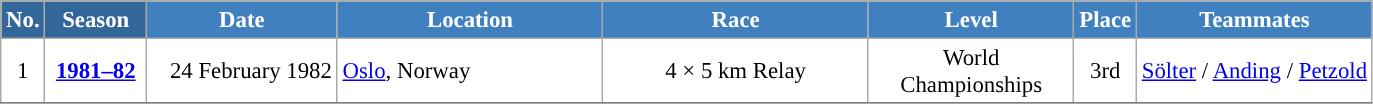<table class="wikitable sortable" style="font-size:95%; text-align:center; border:grey solid 1px; border-collapse:collapse; background:#ffffff;">
<tr style="background:#efefef;">
<th style="background-color:#369; color:white;">No.</th>
<th style="background-color:#369; color:white;">Season</th>
<th style="background-color:#4180be; color:white; width:120px;">Date</th>
<th style="background-color:#4180be; color:white; width:170px;">Location</th>
<th style="background-color:#4180be; color:white; width:170px;">Race</th>
<th style="background-color:#4180be; color:white; width:130px;">Level</th>
<th style="background-color:#4180be; color:white;">Place</th>
<th style="background-color:#4180be; color:white;">Teammates</th>
</tr>
<tr>
<td align=center>1</td>
<td rowspan=1 align=center><strong> <a href='#'>1981–82</a> </strong></td>
<td align=right>24 February 1982</td>
<td align=left> <a href='#'>Oslo</a>, Norway</td>
<td>4 × 5 km Relay</td>
<td>World Championships</td>
<td>3rd</td>
<td><a href='#'>Sölter</a> / <a href='#'>Anding</a> / <a href='#'>Petzold</a></td>
</tr>
<tr>
</tr>
</table>
